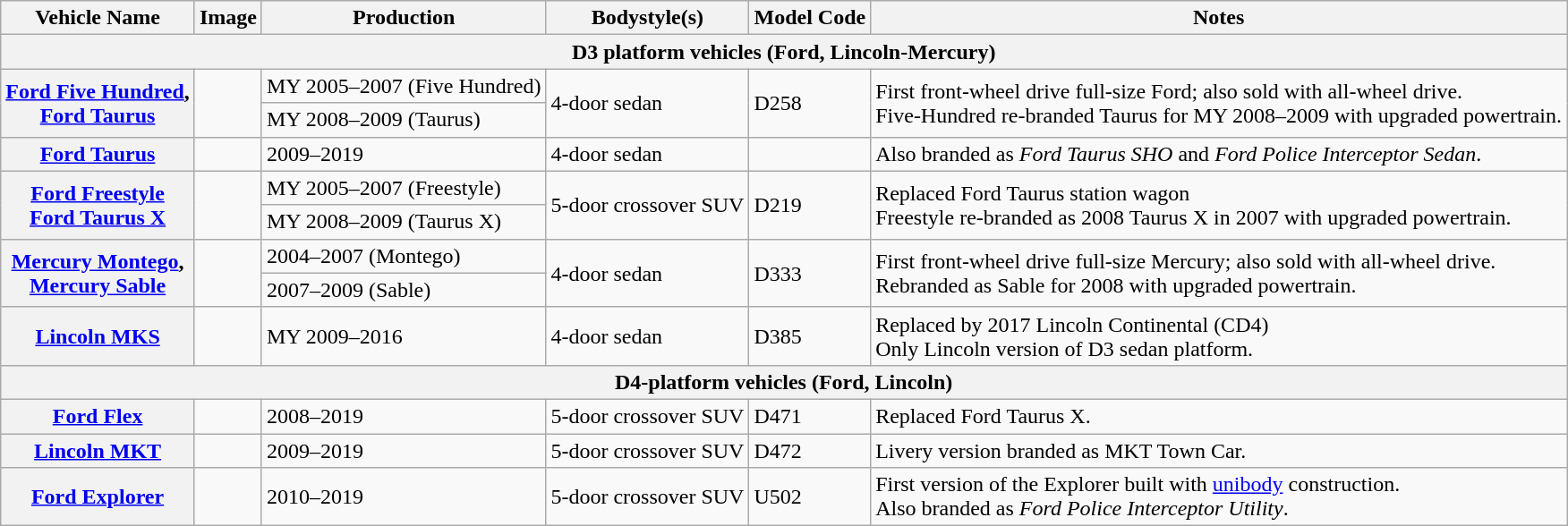<table class="wikitable">
<tr>
<th>Vehicle Name</th>
<th>Image</th>
<th>Production</th>
<th>Bodystyle(s)</th>
<th>Model Code</th>
<th>Notes</th>
</tr>
<tr>
<th colspan=6>D3 platform vehicles (Ford, Lincoln-Mercury)</th>
</tr>
<tr>
<th rowspan="2"><a href='#'>Ford Five Hundred</a>,<br><a href='#'>Ford Taurus</a></th>
<td rowspan="2"><br></td>
<td>MY 2005–2007 (Five Hundred)</td>
<td rowspan="2">4-door sedan</td>
<td rowspan="2">D258</td>
<td rowspan="2">First front-wheel drive full-size Ford; also sold with all-wheel drive.<br>Five-Hundred re-branded Taurus for MY 2008–2009 with upgraded powertrain.</td>
</tr>
<tr>
<td>MY 2008–2009 (Taurus)</td>
</tr>
<tr>
<th><a href='#'>Ford Taurus</a></th>
<td></td>
<td>2009–2019</td>
<td>4-door sedan</td>
<td></td>
<td>Also branded as <em>Ford Taurus SHO</em> and <em>Ford Police Interceptor Sedan</em>.</td>
</tr>
<tr>
<th rowspan="2"><a href='#'>Ford Freestyle</a><br><a href='#'>Ford Taurus X</a></th>
<td rowspan="2"><br></td>
<td>MY 2005–2007 (Freestyle)</td>
<td rowspan="2">5-door crossover SUV</td>
<td rowspan="2">D219</td>
<td rowspan="2">Replaced Ford Taurus station wagon<br>Freestyle re-branded as 2008 Taurus X in 2007 with upgraded powertrain.</td>
</tr>
<tr>
<td>MY 2008–2009 (Taurus X)</td>
</tr>
<tr>
<th rowspan="2"><a href='#'>Mercury Montego</a>,<br><a href='#'>Mercury Sable</a></th>
<td rowspan="2"><br></td>
<td>2004–2007 (Montego)</td>
<td rowspan="2">4-door sedan</td>
<td rowspan="2">D333</td>
<td rowspan="2">First front-wheel drive full-size Mercury; also sold with all-wheel drive.<br>Rebranded as Sable for 2008 with upgraded powertrain.</td>
</tr>
<tr>
<td>2007–2009 (Sable)</td>
</tr>
<tr>
<th><a href='#'>Lincoln MKS</a></th>
<td></td>
<td>MY 2009–2016</td>
<td>4-door sedan</td>
<td>D385</td>
<td>Replaced by 2017 Lincoln Continental (CD4)<br>Only Lincoln version of D3 sedan platform.</td>
</tr>
<tr>
<th colspan=6>D4-platform vehicles (Ford, Lincoln)</th>
</tr>
<tr>
<th><a href='#'>Ford Flex</a></th>
<td></td>
<td>2008–2019</td>
<td>5-door crossover SUV</td>
<td>D471</td>
<td>Replaced Ford Taurus X.</td>
</tr>
<tr>
<th><a href='#'>Lincoln MKT</a></th>
<td></td>
<td>2009–2019</td>
<td>5-door crossover SUV</td>
<td>D472</td>
<td>Livery version branded as MKT Town Car.</td>
</tr>
<tr>
<th><a href='#'>Ford Explorer</a></th>
<td></td>
<td>2010–2019</td>
<td>5-door crossover SUV</td>
<td>U502</td>
<td>First version of the Explorer built with <a href='#'>unibody</a> construction.<br>Also branded as <em>Ford Police Interceptor Utility</em>.</td>
</tr>
</table>
